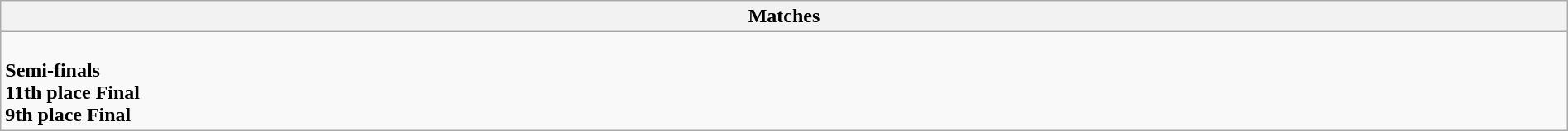<table class="wikitable collapsible collapsed" style="width:100%;">
<tr>
<th>Matches</th>
</tr>
<tr>
<td><br><strong>Semi-finals</strong>

<br><strong>11th place Final</strong>
<br><strong>9th place Final</strong>
</td>
</tr>
</table>
